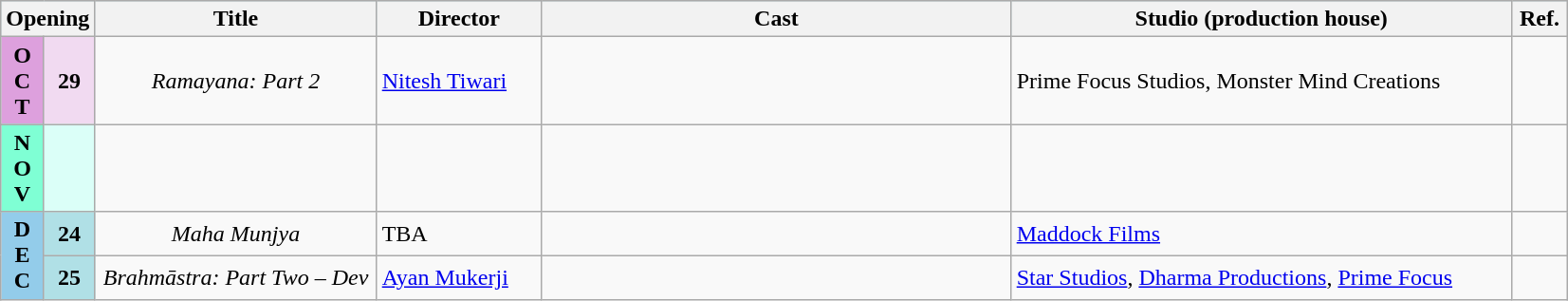<table class="wikitable">
<tr style="background:#b0e0e6; text-align:center;">
<th colspan="2" style="width:6%;"><strong>Opening</strong></th>
<th style="width:18%;"><strong>Title</strong></th>
<th style="width:10.5%;"><strong>Director</strong></th>
<th style="width:30%;"><strong>Cast</strong></th>
<th>Studio (production house)</th>
<th>Ref.</th>
</tr>
<tr>
<td style="text-align:center; background:plum; textcolor:#000;"><strong>O<br>C<br>T</strong></td>
<td style="text-align:center;background:#f1daf1;"><strong>29</strong></td>
<td style="text-align:center;"><em>Ramayana: Part 2</em></td>
<td><a href='#'>Nitesh Tiwari</a></td>
<td></td>
<td>Prime Focus Studios, Monster Mind Creations</td>
<td></td>
</tr>
<tr>
<td style="text-align:center; background:#7FFFD4; textcolor:#000;"><strong>N<br>O<br>V</strong></td>
<td style="text-align:center; background:#dbfff8; textcolor:#000;"></td>
<td style="text-align:center;"></td>
<td></td>
<td></td>
<td></td>
<td></td>
</tr>
<tr>
<td rowspan="2" style="text-align:center; background:#93CCEA; textcolor:#000;"><strong>D<br>E<br>C</strong></td>
<td style="text-align:center;background:#B0E0E6;"><strong>24</strong></td>
<td style="text-align:center;"><em>Maha Munjya</em></td>
<td>TBA</td>
<td></td>
<td><a href='#'>Maddock Films</a></td>
<td></td>
</tr>
<tr>
<td style="text-align:center;background:#B0E0E6;"><strong>25</strong></td>
<td style="text-align:center;"><em>Brahmāstra: Part Two – Dev</em></td>
<td><a href='#'>Ayan Mukerji</a></td>
<td></td>
<td><a href='#'>Star Studios</a>, <a href='#'>Dharma Productions</a>, <a href='#'>Prime Focus</a></td>
<td></td>
</tr>
</table>
